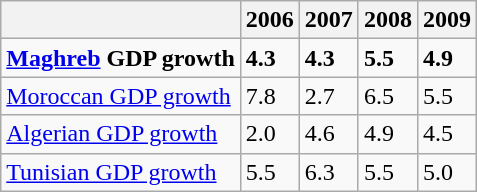<table class="wikitable">
<tr>
<th Moroccan GDP growth compared to region (IMF></th>
<th>2006</th>
<th>2007</th>
<th>2008</th>
<th>2009</th>
</tr>
<tr>
<td><strong><a href='#'>Maghreb</a> GDP growth</strong></td>
<td><strong>4.3</strong></td>
<td><strong>4.3</strong></td>
<td><strong>5.5</strong></td>
<td><strong>4.9</strong></td>
</tr>
<tr>
<td><a href='#'>Moroccan GDP growth</a></td>
<td>7.8</td>
<td>2.7</td>
<td>6.5</td>
<td>5.5</td>
</tr>
<tr>
<td><a href='#'>Algerian GDP growth</a></td>
<td>2.0</td>
<td>4.6</td>
<td>4.9</td>
<td>4.5</td>
</tr>
<tr>
<td><a href='#'>Tunisian GDP growth</a></td>
<td>5.5</td>
<td>6.3</td>
<td>5.5</td>
<td>5.0</td>
</tr>
</table>
